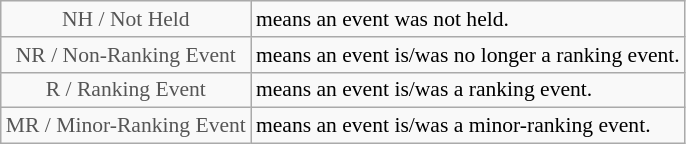<table class="wikitable" style="font-size:90%">
<tr>
<td style="text-align:center; color:#555555;" colspan="4">NH / Not Held</td>
<td>means an event was not held.</td>
</tr>
<tr>
<td style="text-align:center; color:#555555;" colspan="4">NR / Non-Ranking Event</td>
<td>means an event is/was no longer a ranking event.</td>
</tr>
<tr>
<td style="text-align:center; color:#555555;" colspan="4">R / Ranking Event</td>
<td>means an event is/was a ranking event.</td>
</tr>
<tr>
<td style="text-align:center; color:#555555;" colspan="4">MR / Minor-Ranking Event</td>
<td>means an event is/was a minor-ranking event.</td>
</tr>
</table>
